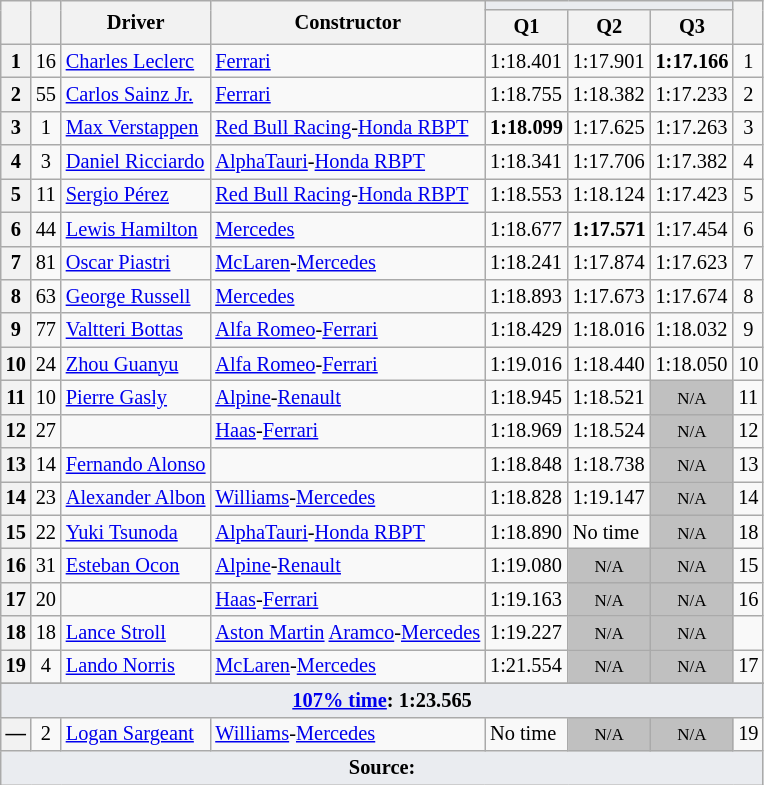<table class="wikitable sortable" style="font-size: 85%;">
<tr>
<th rowspan="2"></th>
<th rowspan="2"></th>
<th rowspan="2">Driver</th>
<th rowspan="2">Constructor</th>
<th colspan="3" style="background:#eaecf0; text-align:center;"></th>
<th rowspan="2"></th>
</tr>
<tr>
<th scope="col">Q1</th>
<th scope="col">Q2</th>
<th scope="col">Q3</th>
</tr>
<tr>
<th scope="row">1</th>
<td align="center">16</td>
<td data-sort-value="lec"> <a href='#'>Charles Leclerc</a></td>
<td><a href='#'>Ferrari</a></td>
<td>1:18.401</td>
<td>1:17.901</td>
<td><strong>1:17.166</strong></td>
<td align="center">1</td>
</tr>
<tr>
<th scope="row">2</th>
<td align="center">55</td>
<td data-sort-value="sai"> <a href='#'>Carlos Sainz Jr.</a></td>
<td><a href='#'>Ferrari</a></td>
<td>1:18.755</td>
<td>1:18.382</td>
<td>1:17.233</td>
<td align="center">2</td>
</tr>
<tr>
<th scope="row">3</th>
<td align="center">1</td>
<td data-sort-value="ver"> <a href='#'>Max Verstappen</a></td>
<td><a href='#'>Red Bull Racing</a>-<a href='#'>Honda RBPT</a></td>
<td><strong>1:18.099</strong></td>
<td>1:17.625</td>
<td>1:17.263</td>
<td align="center">3</td>
</tr>
<tr>
<th scope="row">4</th>
<td align="center">3</td>
<td data-sort-value="ric"> <a href='#'>Daniel Ricciardo</a></td>
<td><a href='#'>AlphaTauri</a>-<a href='#'>Honda RBPT</a></td>
<td>1:18.341</td>
<td>1:17.706</td>
<td>1:17.382</td>
<td align="center">4</td>
</tr>
<tr>
<th scope="row">5</th>
<td align="center">11</td>
<td data-sort-value="per"> <a href='#'>Sergio Pérez</a></td>
<td><a href='#'>Red Bull Racing</a>-<a href='#'>Honda RBPT</a></td>
<td>1:18.553</td>
<td>1:18.124</td>
<td>1:17.423</td>
<td align="center">5</td>
</tr>
<tr>
<th scope="row">6</th>
<td align="center">44</td>
<td data-sort-value="ham"> <a href='#'>Lewis Hamilton</a></td>
<td><a href='#'>Mercedes</a></td>
<td>1:18.677</td>
<td><strong>1:17.571</strong></td>
<td>1:17.454</td>
<td align="center">6</td>
</tr>
<tr>
<th scope="row">7</th>
<td align="center">81</td>
<td data-sort-value="pia"> <a href='#'>Oscar Piastri</a></td>
<td><a href='#'>McLaren</a>-<a href='#'>Mercedes</a></td>
<td>1:18.241</td>
<td>1:17.874</td>
<td>1:17.623</td>
<td align="center">7</td>
</tr>
<tr>
<th scope="row">8</th>
<td align="center">63</td>
<td data-sort-value="rus"> <a href='#'>George Russell</a></td>
<td><a href='#'>Mercedes</a></td>
<td>1:18.893</td>
<td>1:17.673</td>
<td>1:17.674</td>
<td align="center">8</td>
</tr>
<tr>
<th scope="row">9</th>
<td align="center">77</td>
<td data-sort-value="bot"> <a href='#'>Valtteri Bottas</a></td>
<td><a href='#'>Alfa Romeo</a>-<a href='#'>Ferrari</a></td>
<td>1:18.429</td>
<td>1:18.016</td>
<td>1:18.032</td>
<td align="center">9</td>
</tr>
<tr>
<th scope="row">10</th>
<td align="center">24</td>
<td data-sort-value="zho"> <a href='#'>Zhou Guanyu</a></td>
<td><a href='#'>Alfa Romeo</a>-<a href='#'>Ferrari</a></td>
<td>1:19.016</td>
<td>1:18.440</td>
<td>1:18.050</td>
<td align="center">10</td>
</tr>
<tr>
<th scope="row">11</th>
<td align="center">10</td>
<td data-sort-value="gas"> <a href='#'>Pierre Gasly</a></td>
<td><a href='#'>Alpine</a>-<a href='#'>Renault</a></td>
<td>1:18.945</td>
<td>1:18.521</td>
<td data-sort-value="12" align="center" style="background: silver"><small>N/A</small></td>
<td align="center">11</td>
</tr>
<tr>
<th scope="row">12</th>
<td align="center">27</td>
<td data-sort-value="hul"></td>
<td><a href='#'>Haas</a>-<a href='#'>Ferrari</a></td>
<td>1:18.969</td>
<td>1:18.524</td>
<td data-sort-value="20" align="center" style="background: silver"><small>N/A</small></td>
<td align="center">12</td>
</tr>
<tr>
<th scope="row">13</th>
<td align="center">14</td>
<td data-sort-value="alo"> <a href='#'>Fernando Alonso</a></td>
<td></td>
<td>1:18.848</td>
<td>1:18.738</td>
<td data-sort-value="20" align="center" style="background: silver"><small>N/A</small></td>
<td align="center">13</td>
</tr>
<tr>
<th scope="row">14</th>
<td align="center">23</td>
<td data-sort-value="alb"> <a href='#'>Alexander Albon</a></td>
<td><a href='#'>Williams</a>-<a href='#'>Mercedes</a></td>
<td>1:18.828</td>
<td>1:19.147</td>
<td data-sort-value="14" align="center" style="background: silver"><small>N/A</small></td>
<td align="center">14</td>
</tr>
<tr>
<th scope="row">15</th>
<td align="center">22</td>
<td data-sort-value="tsu"> <a href='#'>Yuki Tsunoda</a></td>
<td><a href='#'>AlphaTauri</a>-<a href='#'>Honda RBPT</a></td>
<td>1:18.890</td>
<td>No time</td>
<td data-sort-value="14" align="center" style="background: silver"><small>N/A</small></td>
<td align="center">18</td>
</tr>
<tr>
<th scope="row">16</th>
<td align="center">31</td>
<td data-sort-value="oco"> <a href='#'>Esteban Ocon</a></td>
<td><a href='#'>Alpine</a>-<a href='#'>Renault</a></td>
<td>1:19.080</td>
<td data-sort-value="18" align="center" style="background: silver"><small>N/A</small></td>
<td data-sort-value="14" align="center" style="background: silver"><small>N/A</small></td>
<td align="center">15</td>
</tr>
<tr>
<th scope="row">17</th>
<td align="center">20</td>
<td data-sort-value="mag"></td>
<td><a href='#'>Haas</a>-<a href='#'>Ferrari</a></td>
<td>1:19.163</td>
<td data-sort-value="18" align="center" style="background: silver"><small>N/A</small></td>
<td data-sort-value="14" align="center" style="background: silver"><small>N/A</small></td>
<td align="center">16</td>
</tr>
<tr>
<th scope="row">18</th>
<td align="center">18</td>
<td data-sort-value="str"> <a href='#'>Lance Stroll</a></td>
<td><a href='#'>Aston Martin</a> <a href='#'>Aramco</a>-<a href='#'>Mercedes</a></td>
<td>1:19.227</td>
<td data-sort-value="20" align="center" style="background: silver"><small>N/A</small></td>
<td data-sort-value="20" align="center" style="background: silver"><small>N/A</small></td>
<td data-sort-value="20" align="center"></td>
</tr>
<tr>
<th scope="row">19</th>
<td align="center">4</td>
<td data-sort-value="nor"> <a href='#'>Lando Norris</a></td>
<td><a href='#'>McLaren</a>-<a href='#'>Mercedes</a></td>
<td>1:21.554</td>
<td data-sort-value="18" align="center" style="background: silver"><small>N/A</small></td>
<td data-sort-value="18" align="center" style="background: silver"><small>N/A</small></td>
<td align="center">17</td>
</tr>
<tr>
</tr>
<tr class="sortbottom">
<td colspan="8" style="background-color:#eaecf0;text-align:center"><strong><a href='#'>107% time</a>: 1:23.565</strong></td>
</tr>
<tr>
<th scope="row">—</th>
<td align="center">2</td>
<td data-sort-value="sar"> <a href='#'>Logan Sargeant</a></td>
<td><a href='#'>Williams</a>-<a href='#'>Mercedes</a></td>
<td>No time</td>
<td data-sort-value="18" align="center" style="background: silver"><small>N/A</small></td>
<td data-sort-value="18" align="center" style="background: silver"><small>N/A</small></td>
<td align="center">19</td>
</tr>
<tr class="sortbottom">
<td colspan="8" style="background-color:#eaecf0;text-align:center"><strong>Source:</strong></td>
</tr>
</table>
